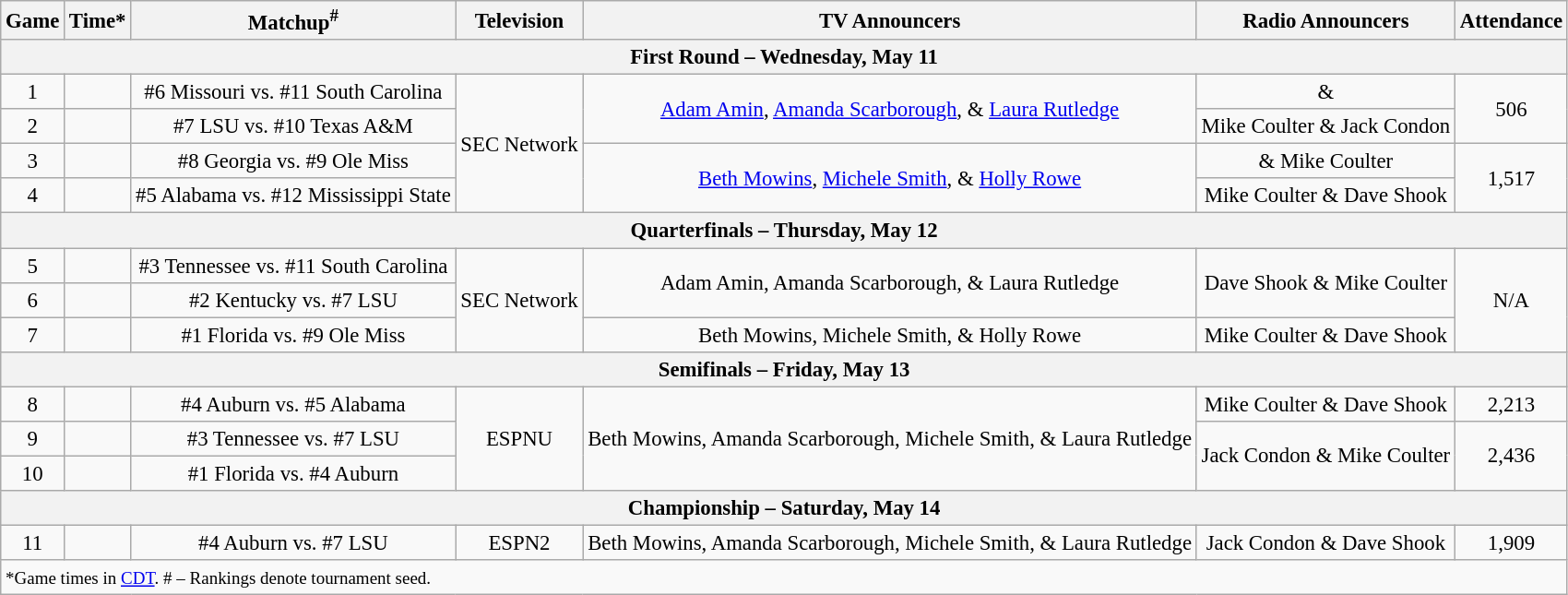<table class="wikitable" style="font-size: 95%">
<tr align="center">
<th>Game</th>
<th>Time*</th>
<th>Matchup<sup>#</sup></th>
<th>Television</th>
<th>TV Announcers</th>
<th>Radio Announcers</th>
<th>Attendance</th>
</tr>
<tr>
<th colspan=7>First Round – Wednesday, May 11</th>
</tr>
<tr>
<td style="text-align:center;">1</td>
<td></td>
<td style="text-align:center;">#6 Missouri vs. #11 South Carolina</td>
<td rowspan=4 style="text-align:center;">SEC Network</td>
<td rowspan=2 style="text-align:center;"><a href='#'>Adam Amin</a>, <a href='#'>Amanda Scarborough</a>, & <a href='#'>Laura Rutledge</a></td>
<td style="text-align:center;"> & </td>
<td rowspan=2 style="text-align:center;">506</td>
</tr>
<tr>
<td style="text-align:center;">2</td>
<td></td>
<td style="text-align:center;">#7 LSU vs. #10 Texas A&M</td>
<td style="text-align:center;">Mike Coulter & Jack Condon</td>
</tr>
<tr>
<td style="text-align:center;">3</td>
<td></td>
<td style="text-align:center;">#8 Georgia vs. #9 Ole Miss</td>
<td rowspan=2 style="text-align:center;"><a href='#'>Beth Mowins</a>, <a href='#'>Michele Smith</a>, & <a href='#'>Holly Rowe</a></td>
<td style="text-align:center;"> & Mike Coulter</td>
<td rowspan=2 style="text-align:center;">1,517</td>
</tr>
<tr>
<td style="text-align:center;">4</td>
<td></td>
<td style="text-align:center;">#5 Alabama vs. #12 Mississippi State</td>
<td style="text-align:center;">Mike Coulter & Dave Shook</td>
</tr>
<tr>
<th colspan=7>Quarterfinals – Thursday, May 12</th>
</tr>
<tr>
<td style="text-align:center;">5</td>
<td></td>
<td style="text-align:center;">#3 Tennessee vs. #11 South Carolina</td>
<td rowspan=3 style="text-align:center;">SEC Network</td>
<td rowspan=2 style="text-align:center;">Adam Amin, Amanda Scarborough, & Laura Rutledge</td>
<td rowspan=2 style="text-align:center;">Dave Shook & Mike Coulter</td>
<td rowspan=3 style="text-align:center;">N/A</td>
</tr>
<tr>
<td style="text-align:center;">6</td>
<td></td>
<td style="text-align:center;">#2 Kentucky vs. #7 LSU</td>
</tr>
<tr>
<td style="text-align:center;">7</td>
<td></td>
<td style="text-align:center;">#1 Florida vs. #9 Ole Miss</td>
<td style="text-align:center;">Beth Mowins, Michele Smith, & Holly Rowe</td>
<td style="text-align:center;">Mike Coulter & Dave Shook</td>
</tr>
<tr>
<th colspan=7>Semifinals – Friday, May 13</th>
</tr>
<tr>
<td style="text-align:center;">8</td>
<td></td>
<td style="text-align:center;">#4 Auburn vs. #5 Alabama</td>
<td rowspan=3 style="text-align:center;">ESPNU</td>
<td rowspan=3 style="text-align:center;">Beth Mowins, Amanda Scarborough, Michele Smith, & Laura Rutledge</td>
<td style="text-align:center;">Mike Coulter & Dave Shook</td>
<td style="text-align:center;">2,213</td>
</tr>
<tr>
<td style="text-align:center;">9</td>
<td></td>
<td style="text-align:center;">#3 Tennessee vs. #7 LSU</td>
<td rowspan=2 style="text-align:center;">Jack Condon & Mike Coulter</td>
<td rowspan=2 style="text-align:center;">2,436</td>
</tr>
<tr>
<td style="text-align:center;">10</td>
<td></td>
<td style="text-align:center;">#1 Florida vs. #4 Auburn</td>
</tr>
<tr>
<th colspan=7>Championship – Saturday, May 14</th>
</tr>
<tr>
<td style="text-align:center;">11</td>
<td></td>
<td style="text-align:center;">#4 Auburn vs. #7 LSU</td>
<td style="text-align:center;">ESPN2</td>
<td style="text-align:center;">Beth Mowins, Amanda Scarborough, Michele Smith, & Laura Rutledge</td>
<td style="text-align:center;">Jack Condon & Dave Shook</td>
<td style="text-align:center;">1,909</td>
</tr>
<tr>
<td colspan=7><small>*Game times in <a href='#'>CDT</a>. # – Rankings denote tournament seed.</small></td>
</tr>
</table>
